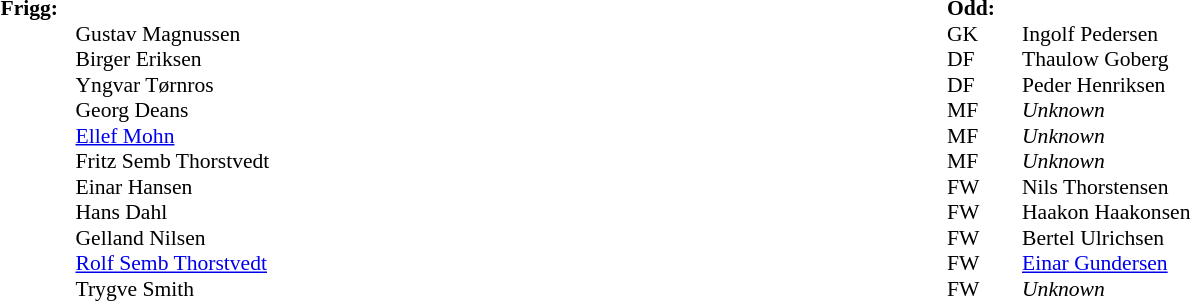<table width=100%>
<tr>
<td valign=top width=50%><br><table style=font-size:90% cellspacing=0 cellpadding=0>
<tr>
<td colspan="4"><strong>Frigg:</strong></td>
</tr>
<tr>
<th width=25></th>
<th width=25></th>
</tr>
<tr>
<td></td>
<td></td>
<td>Gustav Magnussen</td>
</tr>
<tr>
<td></td>
<td></td>
<td>Birger Eriksen</td>
</tr>
<tr>
<td></td>
<td></td>
<td>Yngvar Tørnros</td>
</tr>
<tr>
<td></td>
<td></td>
<td>Georg Deans</td>
</tr>
<tr>
<td></td>
<td></td>
<td><a href='#'>Ellef Mohn</a></td>
</tr>
<tr>
<td></td>
<td></td>
<td>Fritz Semb Thorstvedt</td>
</tr>
<tr>
<td></td>
<td></td>
<td>Einar Hansen</td>
</tr>
<tr>
<td></td>
<td></td>
<td>Hans Dahl</td>
</tr>
<tr>
<td></td>
<td></td>
<td>Gelland Nilsen</td>
</tr>
<tr>
<td></td>
<td></td>
<td><a href='#'>Rolf Semb Thorstvedt</a></td>
</tr>
<tr>
<td></td>
<td></td>
<td>Trygve Smith</td>
</tr>
</table>
</td>
<td valign="top" width="50%"><br><table style=font-size:90% cellspacing=0 cellpadding=0>
<tr>
<td colspan="4"><strong>Odd:</strong></td>
</tr>
<tr>
<th width=25></th>
<th width=25></th>
</tr>
<tr>
<td>GK</td>
<td></td>
<td>Ingolf Pedersen</td>
</tr>
<tr>
<td>DF</td>
<td></td>
<td>Thaulow Goberg</td>
</tr>
<tr>
<td>DF</td>
<td></td>
<td>Peder Henriksen</td>
</tr>
<tr>
<td>MF</td>
<td></td>
<td><em>Unknown</em></td>
</tr>
<tr>
<td>MF</td>
<td></td>
<td><em>Unknown</em></td>
</tr>
<tr>
<td>MF</td>
<td></td>
<td><em>Unknown</em></td>
</tr>
<tr>
<td>FW</td>
<td></td>
<td>Nils Thorstensen</td>
</tr>
<tr>
<td>FW</td>
<td></td>
<td>Haakon Haakonsen</td>
</tr>
<tr>
<td>FW</td>
<td></td>
<td>Bertel Ulrichsen</td>
</tr>
<tr>
<td>FW</td>
<td></td>
<td><a href='#'>Einar Gundersen</a></td>
</tr>
<tr>
<td>FW</td>
<td></td>
<td><em>Unknown</em></td>
</tr>
</table>
</td>
</tr>
</table>
